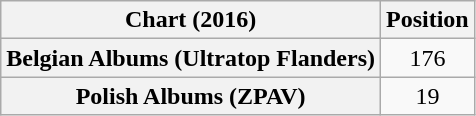<table class="wikitable plainrowheaders" style="text-align:center">
<tr>
<th scope="col">Chart (2016)</th>
<th scope="col">Position</th>
</tr>
<tr>
<th scope="row">Belgian Albums (Ultratop Flanders)</th>
<td>176</td>
</tr>
<tr>
<th scope="row">Polish Albums (ZPAV)</th>
<td>19</td>
</tr>
</table>
